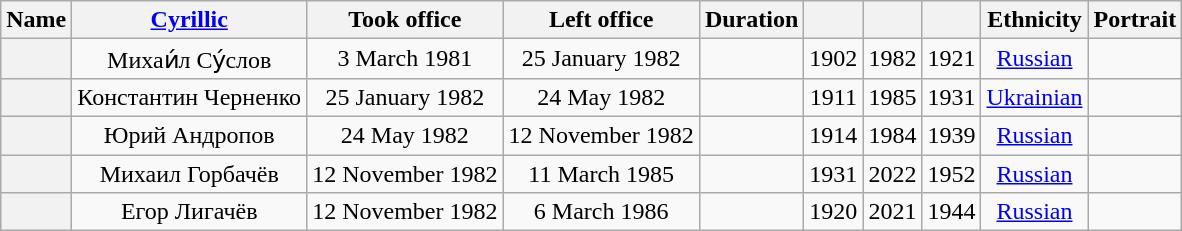<table class="wikitable sortable" style=text-align:center>
<tr>
<th scope="col">Name</th>
<th scope="col" class="unsortable"><a href='#'>Cyrillic</a></th>
<th scope="col">Took office</th>
<th scope="col">Left office</th>
<th scope="col">Duration</th>
<th scope="col"></th>
<th scope="col"></th>
<th scope="col"></th>
<th scope="col">Ethnicity</th>
<th scope="col" class="unsortable">Portrait</th>
</tr>
<tr>
<th align="center" scope="row" style="font-weight:normal;"></th>
<td>Михаи́л Су́слов</td>
<td>3 March 1981</td>
<td>25 January 1982</td>
<td></td>
<td>1902</td>
<td>1982</td>
<td>1921</td>
<td><a href='#'>Russian</a></td>
<td></td>
</tr>
<tr>
<th align="center" scope="row" style="font-weight:normal;"></th>
<td>Константин Черненко</td>
<td>25 January 1982</td>
<td>24 May 1982</td>
<td></td>
<td>1911</td>
<td>1985</td>
<td>1931</td>
<td><a href='#'>Ukrainian</a></td>
<td></td>
</tr>
<tr>
<th align="center" scope="row" style="font-weight:normal;"></th>
<td>Юрий Андропов</td>
<td>24 May 1982</td>
<td>12 November 1982</td>
<td></td>
<td>1914</td>
<td>1984</td>
<td>1939</td>
<td><a href='#'>Russian</a></td>
<td></td>
</tr>
<tr>
<th align="center" scope="row" style="font-weight:normal;"></th>
<td>Михаил Горбачёв</td>
<td>12 November 1982</td>
<td>11 March 1985</td>
<td></td>
<td>1931</td>
<td>2022</td>
<td>1952</td>
<td><a href='#'>Russian</a></td>
<td></td>
</tr>
<tr>
<th align="center" scope="row" style="font-weight:normal;"></th>
<td>Егор Лигачёв</td>
<td>12 November 1982</td>
<td>6 March 1986</td>
<td></td>
<td>1920</td>
<td>2021</td>
<td>1944</td>
<td><a href='#'>Russian</a></td>
<td></td>
</tr>
</table>
